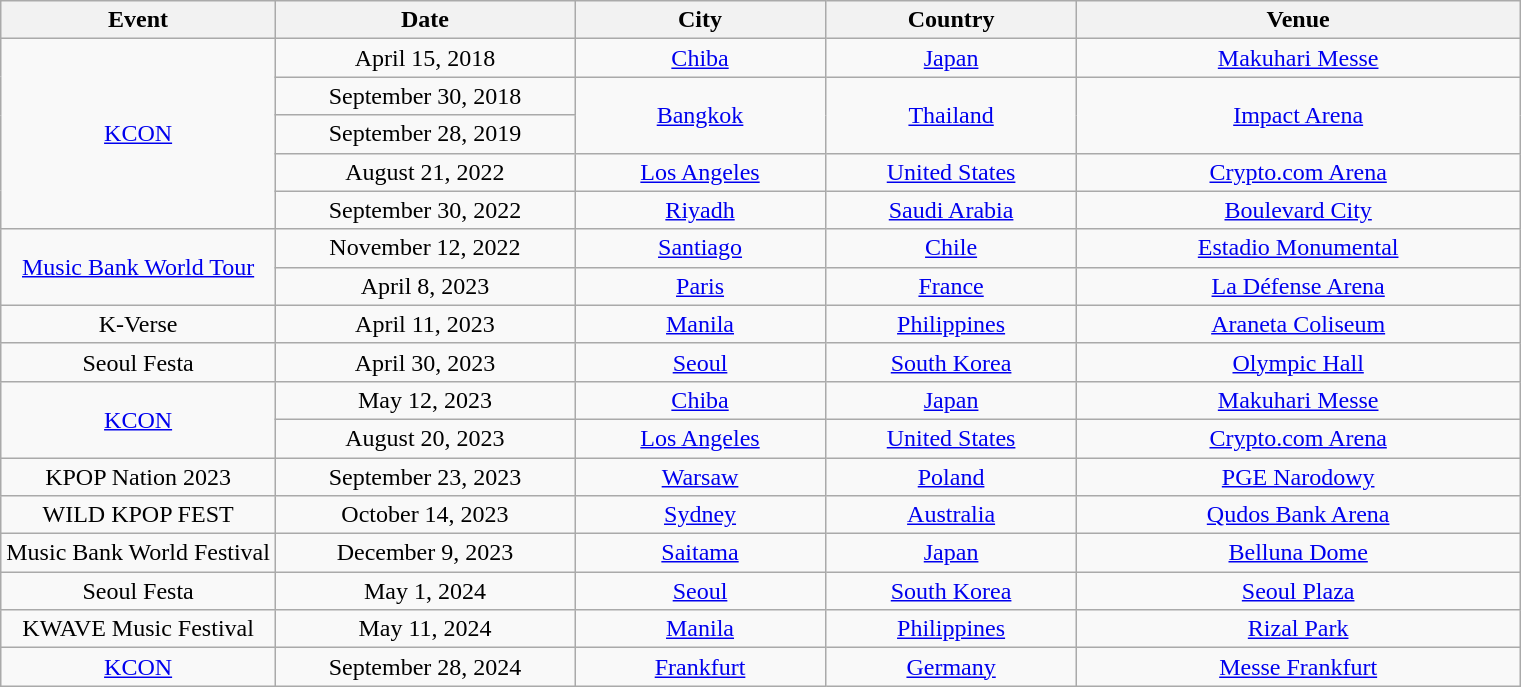<table class="wikitable plainrowheaders" style="text-align:center">
<tr>
<th>Event</th>
<th scope="col" style="width:12em">Date</th>
<th scope="col" style="width:10em">City</th>
<th scope="col" style="width:10em">Country</th>
<th scope="col" style="width:18em">Venue</th>
</tr>
<tr>
<td rowspan="5"><a href='#'>KCON</a></td>
<td>April 15, 2018</td>
<td><a href='#'>Chiba</a></td>
<td><a href='#'>Japan</a></td>
<td><a href='#'>Makuhari Messe</a></td>
</tr>
<tr>
<td>September 30, 2018</td>
<td rowspan="2"><a href='#'>Bangkok</a></td>
<td rowspan="2"><a href='#'>Thailand</a></td>
<td rowspan="2"><a href='#'>Impact Arena</a></td>
</tr>
<tr>
<td>September 28, 2019</td>
</tr>
<tr>
<td>August 21, 2022</td>
<td><a href='#'>Los Angeles</a></td>
<td><a href='#'>United States</a></td>
<td><a href='#'>Crypto.com Arena</a></td>
</tr>
<tr>
<td>September 30, 2022</td>
<td><a href='#'>Riyadh</a></td>
<td><a href='#'>Saudi Arabia</a></td>
<td><a href='#'>Boulevard City</a></td>
</tr>
<tr>
<td rowspan="2"><a href='#'>Music Bank World Tour</a></td>
<td>November 12, 2022</td>
<td><a href='#'>Santiago</a></td>
<td><a href='#'>Chile</a></td>
<td><a href='#'>Estadio Monumental</a></td>
</tr>
<tr>
<td>April 8, 2023</td>
<td><a href='#'>Paris</a></td>
<td><a href='#'>France</a></td>
<td><a href='#'>La Défense Arena</a></td>
</tr>
<tr>
<td>K-Verse</td>
<td>April 11, 2023</td>
<td><a href='#'>Manila</a></td>
<td><a href='#'>Philippines</a></td>
<td><a href='#'>Araneta Coliseum</a></td>
</tr>
<tr>
<td>Seoul Festa</td>
<td>April 30, 2023</td>
<td><a href='#'>Seoul</a></td>
<td><a href='#'>South Korea</a></td>
<td><a href='#'>Olympic Hall</a></td>
</tr>
<tr>
<td rowspan="2"><a href='#'>KCON</a></td>
<td>May 12, 2023</td>
<td><a href='#'>Chiba</a></td>
<td><a href='#'>Japan</a></td>
<td><a href='#'>Makuhari Messe</a></td>
</tr>
<tr>
<td>August 20, 2023</td>
<td><a href='#'>Los Angeles</a></td>
<td><a href='#'>United States</a></td>
<td><a href='#'>Crypto.com Arena</a></td>
</tr>
<tr>
<td>KPOP Nation 2023</td>
<td>September 23, 2023</td>
<td><a href='#'>Warsaw</a></td>
<td><a href='#'>Poland</a></td>
<td><a href='#'>PGE Narodowy</a></td>
</tr>
<tr>
<td>WILD KPOP FEST</td>
<td>October 14, 2023</td>
<td><a href='#'>Sydney</a></td>
<td><a href='#'>Australia</a></td>
<td><a href='#'>Qudos Bank Arena</a></td>
</tr>
<tr>
<td>Music Bank World Festival</td>
<td>December 9, 2023</td>
<td><a href='#'>Saitama</a></td>
<td><a href='#'>Japan</a></td>
<td><a href='#'>Belluna Dome</a></td>
</tr>
<tr>
<td>Seoul Festa</td>
<td>May 1, 2024</td>
<td><a href='#'>Seoul</a></td>
<td><a href='#'>South Korea</a></td>
<td><a href='#'>Seoul Plaza</a></td>
</tr>
<tr>
<td>KWAVE Music Festival</td>
<td>May 11, 2024</td>
<td><a href='#'>Manila</a></td>
<td><a href='#'>Philippines</a></td>
<td><a href='#'>Rizal Park</a></td>
</tr>
<tr>
<td><a href='#'>KCON</a></td>
<td>September 28, 2024</td>
<td><a href='#'>Frankfurt</a></td>
<td><a href='#'>Germany</a></td>
<td><a href='#'>Messe Frankfurt</a></td>
</tr>
</table>
